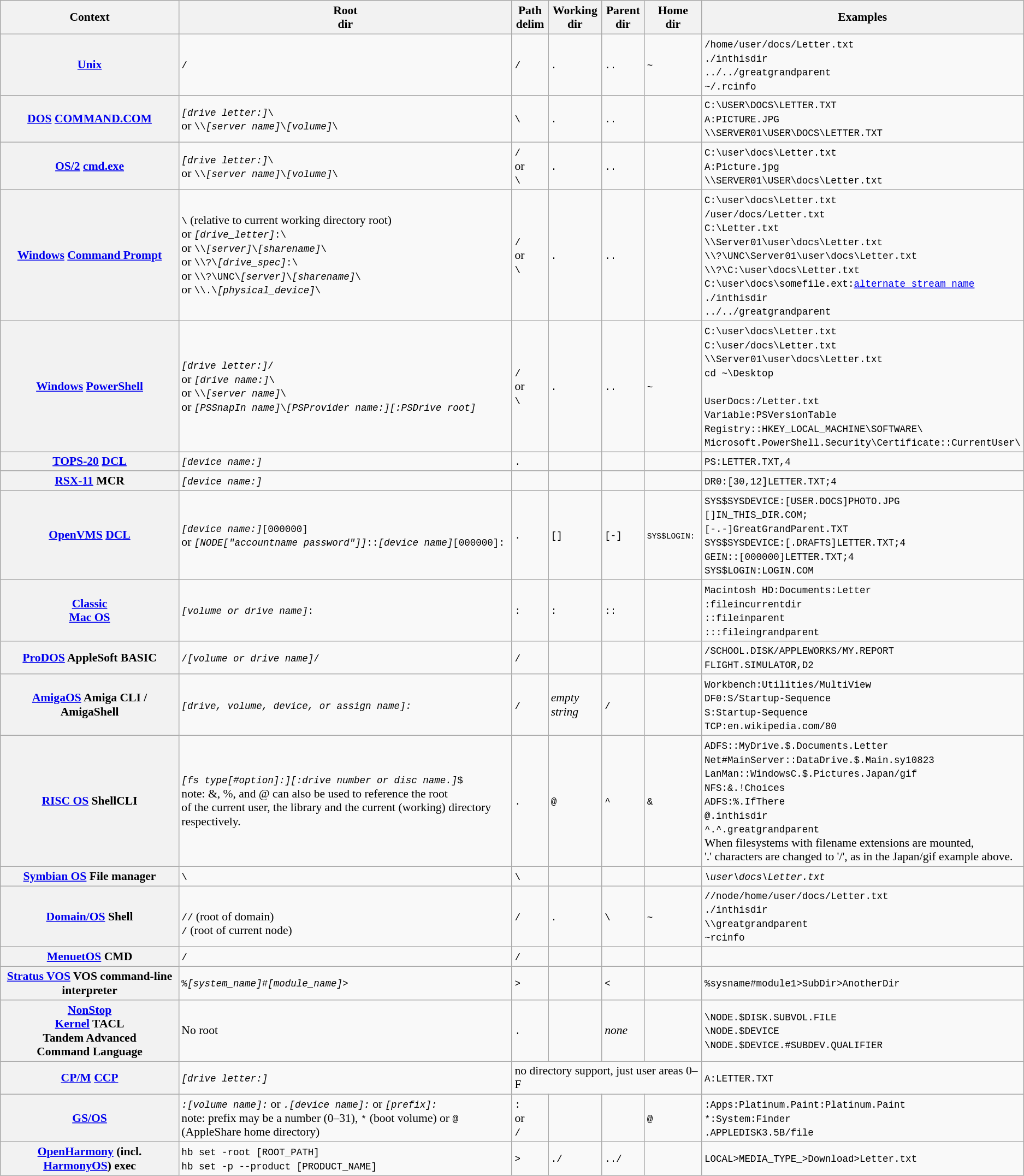<table class="wikitable col3center col4center col5center col6center" style="font-size:90%;">
<tr>
<th>Context</th>
<th>Root<br>dir</th>
<th>Path<br>delim</th>
<th>Working<br>dir</th>
<th>Parent<br>dir</th>
<th>Home<br>dir</th>
<th>Examples</th>
</tr>
<tr>
<th><a href='#'>Unix</a></th>
<td><code>/</code></td>
<td><code>/</code></td>
<td><code>.</code></td>
<td><code>..</code></td>
<td><code>~</code></td>
<td><code>/home/user/docs/Letter.txt</code><br><code>./inthisdir</code><br><code>../../greatgrandparent</code><br><code>~/.rcinfo</code></td>
</tr>
<tr>
<th><a href='#'>DOS</a> <a href='#'>COMMAND.COM</a></th>
<td><code><em>[drive letter:]</em>\</code><br>or <code>\\<em>[server name]</em>\<em>[volume]</em>\</code></td>
<td><code>\</code></td>
<td><code>.</code></td>
<td><code>..</code></td>
<td></td>
<td><code>C:\USER\DOCS\LETTER.TXT</code><br><code>A:PICTURE.JPG</code><br><code>\\SERVER01\USER\DOCS\LETTER.TXT</code></td>
</tr>
<tr>
<th><a href='#'>OS/2</a> <a href='#'>cmd.exe</a></th>
<td><code><em>[drive letter:]</em>\</code><br>or <code>\\<em>[server name]</em>\<em>[volume]</em>\</code></td>
<td><code>/</code><br>or<br><code>\</code></td>
<td><code>.</code></td>
<td><code>..</code></td>
<td></td>
<td><code>C:\user\docs\Letter.txt</code><br><code>A:Picture.jpg</code><br><code>\\SERVER01\USER\docs\Letter.txt</code></td>
</tr>
<tr>
<th><a href='#'>Windows</a> <a href='#'>Command Prompt</a></th>
<td><span><code>\</code> (relative to current working directory root)</span><br>or <code><em>[drive_letter]</em>:\</code><br>or <code>\\<em>[server]</em>\<em>[sharename]</em>\</code><br>or <code>\\?\<em>[drive_spec]</em>:\</code><br>or <code>\\?\UNC\<em>[server]</em>\<em>[sharename]</em>\</code><br>or <code>\\.\<em>[physical_device]</em>\</code></td>
<td><code>/</code><br>or<br><code>\</code></td>
<td><code>.</code></td>
<td><code>..</code></td>
<td></td>
<td><code>C:\user\docs\Letter.txt</code><br><code>/user/docs/Letter.txt</code><br><code>C:\Letter.txt</code><br><code>\\Server01\user\docs\Letter.txt</code><br><code>\\?\UNC\Server01\user\docs\Letter.txt</code><br><code>\\?\C:\user\docs\Letter.txt</code><br><code><span>C:\user\docs\somefile.ext:<a href='#'>alternate stream name</a></span></code><br><code>./inthisdir</code><br><code>../../greatgrandparent</code><br></td>
</tr>
<tr>
<th><a href='#'>Windows</a> <a href='#'>PowerShell</a></th>
<td><code><em>[drive letter:]</em>/</code><br>or <code><em>[drive name:]</em>\</code><br>or <code>\\<em>[server name]</em>\</code><br>or <code><em>[PSSnapIn name]</em>\<em>[PSProvider name:][:PSDrive root]</em></code></td>
<td><code>/</code><br>or<br><code>\</code></td>
<td><code>.</code></td>
<td><code>..</code></td>
<td><code>~</code></td>
<td><code>C:\user\docs\Letter.txt</code><br><code>C:\user/docs\Letter.txt</code><br><code>\\Server01\user\docs\Letter.txt</code><br><code>cd ~\Desktop</code><br><br><code>UserDocs:/Letter.txt</code><br>
<code>Variable:PSVersionTable</code><br>
<code>Registry::HKEY_LOCAL_MACHINE\SOFTWARE\</code><br>
<code>Microsoft.PowerShell.Security\Certificate::CurrentUser\</code></td>
</tr>
<tr>
<th><a href='#'>TOPS-20</a> <a href='#'>DCL</a></th>
<td><code><em>[device name:]</em></code></td>
<td><code>.</code></td>
<td></td>
<td></td>
<td></td>
<td><code>PS:<USER.DOCS>LETTER.TXT,4</code></td>
</tr>
<tr>
<th><a href='#'>RSX-11</a> MCR</th>
<td><code><em>[device name:]</em></code></td>
<td></td>
<td></td>
<td></td>
<td></td>
<td><code>DR0:[30,12]LETTER.TXT;4</code></td>
</tr>
<tr>
<th><a href='#'>OpenVMS</a> <a href='#'>DCL</a></th>
<td><code><em>[device name:]</em>[000000]</code><br>or <code><em>[NODE["accountname password"]]</em>::<em>[device name]</em>[000000]:</code></td>
<td><code>.</code></td>
<td><code>[]</code></td>
<td><code>[-]</code></td>
<td><small><code>SYS$LOGIN:</code></small></td>
<td><code>SYS$SYSDEVICE:[USER.DOCS]PHOTO.JPG</code><br><code>[]IN_THIS_DIR.COM;</code><br>
<code>[-.-]GreatGrandParent.TXT</code><br>
<code>SYS$SYSDEVICE:[.DRAFTS]LETTER.TXT;4</code><br>
<code>GEIN::[000000]LETTER.TXT;4</code><br>
<code>SYS$LOGIN:LOGIN.COM</code><br></td>
</tr>
<tr>
<th><a href='#'>Classic<br>Mac OS</a></th>
<td><code><em>[volume or drive name]</em>:</code></td>
<td><code>:</code></td>
<td><code>:</code></td>
<td><code>::</code></td>
<td></td>
<td><code>Macintosh HD:Documents:Letter</code><br><code>:fileincurrentdir</code><br><code>::fileinparent</code><br><code>:::fileingrandparent</code></td>
</tr>
<tr>
<th><a href='#'>ProDOS</a> AppleSoft BASIC</th>
<td><code>/<em>[volume or drive name]</em>/</code></td>
<td><code>/</code></td>
<td></td>
<td></td>
<td></td>
<td><code>/SCHOOL.DISK/APPLEWORKS/MY.REPORT</code><br><code>FLIGHT.SIMULATOR,D2</code></td>
</tr>
<tr>
<th><a href='#'>AmigaOS</a> Amiga CLI /<br>AmigaShell</th>
<td><code><em>[drive, volume, device, or assign name]:</em></code></td>
<td><code>/</code></td>
<td><em>empty<br>string</em></td>
<td><code>/</code></td>
<td></td>
<td><code>Workbench:Utilities/MultiView</code><br><code>DF0:S/Startup-Sequence</code><br><code>S:Startup-Sequence</code><br><code>TCP:en.wikipedia.com/80</code></td>
</tr>
<tr>
<th><a href='#'>RISC OS</a> ShellCLI</th>
<td><code><em>[fs type[#option]:][:drive number or disc name.]</em>$</code><br>note: &, %, and @ can also be used to reference the root<br>of the current user, the library and the current (working) directory respectively.</td>
<td><code>.</code></td>
<td><code>@</code></td>
<td><code>^</code></td>
<td><code>&</code></td>
<td><code>ADFS::MyDrive.$.Documents.Letter</code><br><code>Net#MainServer::DataDrive.$.Main.sy10823</code><br><code>LanMan::WindowsC.$.Pictures.Japan/gif</code><br><code>NFS:&.!Choices</code><br><code>ADFS:%.IfThere</code><br><code>@.inthisdir</code><br><code>^.^.greatgrandparent</code><br>When filesystems with filename extensions are mounted,<br>'.' characters are changed to '/', as in the Japan/gif example above.</td>
</tr>
<tr>
<th><a href='#'>Symbian OS</a> File manager</th>
<td><code>\</code></td>
<td><code>\</code></td>
<td></td>
<td></td>
<td></td>
<td><code><em>\user\docs\Letter.txt</em></code></td>
</tr>
<tr>
<th><a href='#'>Domain/OS</a> Shell</th>
<td><br><span><code>//</code> (root of domain)</span><br>
<span><code>/</code> (root of current node)</span><br></td>
<td><code>/</code></td>
<td><code>.</code></td>
<td><code>\</code></td>
<td><code>~</code></td>
<td><code>//node/home/user/docs/Letter.txt</code><br><code>./inthisdir</code><br><code>\\greatgrandparent</code><br><code>~rcinfo</code></td>
</tr>
<tr>
<th><a href='#'>MenuetOS</a> CMD</th>
<td><code>/</code></td>
<td><code>/</code></td>
<td></td>
<td></td>
<td></td>
<td></td>
</tr>
<tr>
<th><a href='#'>Stratus VOS</a> VOS command-line<br>interpreter</th>
<td><code>%<em>[system_name]</em>#<em>[module_name]</em>></code></td>
<td><code>></code></td>
<td></td>
<td><code><</code></td>
<td></td>
<td><code>%sysname#module1>SubDir>AnotherDir</code></td>
</tr>
<tr>
<th><a href='#'>NonStop<br>Kernel</a> TACL<br>Tandem Advanced<br>Command Language</th>
<td>No root</td>
<td><code>.</code></td>
<td></td>
<td><em>none</em></td>
<td></td>
<td><code>\NODE.$DISK.SUBVOL.FILE</code><br><code>\NODE.$DEVICE</code><br><code>\NODE.$DEVICE.#SUBDEV.QUALIFIER</code></td>
</tr>
<tr>
<th><a href='#'>CP/M</a> <a href='#'>CCP</a></th>
<td><code><em>[drive letter:]</em></code></td>
<td colspan="4">no directory support, just user areas 0–F</td>
<td align="left"><code>A:LETTER.TXT</code></td>
</tr>
<tr>
<th><a href='#'>GS/OS</a></th>
<td><code><em>:[volume name]:</em></code> or <code><em>.[device name]:</em></code> or <code><em>[prefix]:</em></code><br>note: prefix may be a number (0–31), <code>*</code> (boot volume) or <code>@</code> (AppleShare home directory)</td>
<td><code>:</code><br>or<br><code>/</code></td>
<td></td>
<td></td>
<td><code>@</code></td>
<td><code>:Apps:Platinum.Paint:Platinum.Paint</code><br><code>*:System:Finder</code><br><code>.APPLEDISK3.5B/file</code></td>
</tr>
<tr>
<th><a href='#'>OpenHarmony</a> (incl. <a href='#'>HarmonyOS</a>) exec</th>
<td><code>hb set -root [ROOT_PATH]</code><br><code>hb set -p --product [PRODUCT_NAME]</code></td>
<td><code>></code></td>
<td><code>./</code></td>
<td><code>../</code></td>
<td></td>
<td><code>LOCAL>MEDIA_TYPE_>Download>Letter.txt</code></td>
</tr>
</table>
